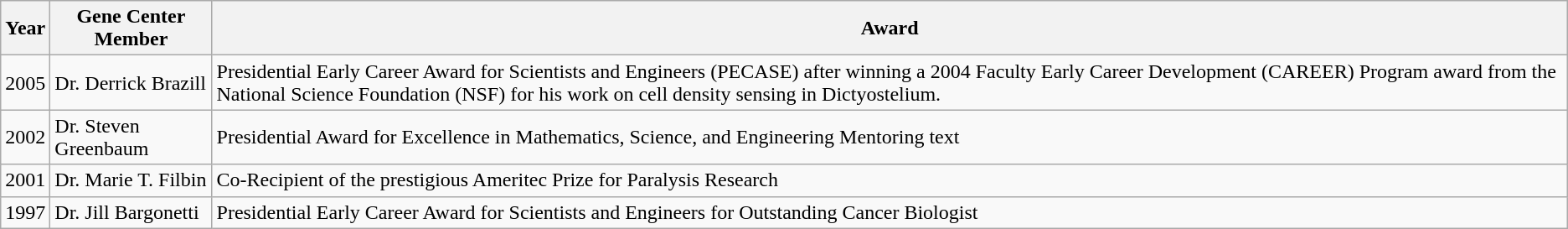<table class="wikitable">
<tr>
<th>Year</th>
<th>Gene Center Member</th>
<th>Award</th>
</tr>
<tr>
<td>2005</td>
<td>Dr. Derrick Brazill</td>
<td>Presidential Early Career Award for Scientists and Engineers (PECASE) after winning a 2004 Faculty Early Career Development (CAREER) Program award from the National Science Foundation (NSF) for his work on cell density sensing in Dictyostelium.</td>
</tr>
<tr>
<td>2002</td>
<td>Dr. Steven Greenbaum</td>
<td>Presidential Award for Excellence in Mathematics, Science, and Engineering Mentoring text</td>
</tr>
<tr>
<td>2001</td>
<td>Dr. Marie T. Filbin</td>
<td>Co-Recipient of the prestigious Ameritec Prize for Paralysis Research</td>
</tr>
<tr>
<td>1997</td>
<td>Dr. Jill Bargonetti</td>
<td>Presidential Early Career Award for Scientists and Engineers for Outstanding Cancer Biologist</td>
</tr>
</table>
